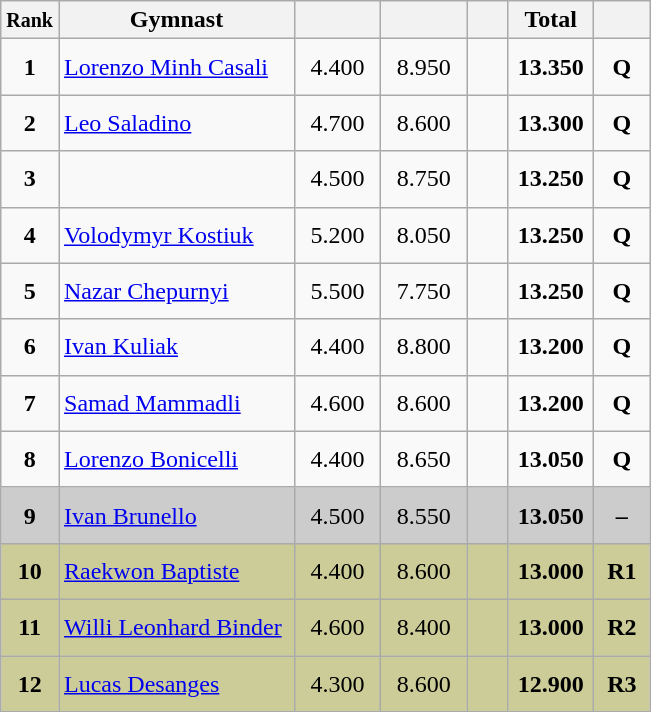<table style="text-align:center;" class="wikitable sortable">
<tr>
<th scope="col" style="width:15px;"><small>Rank</small></th>
<th scope="col" style="width:150px;">Gymnast</th>
<th scope="col" style="width:50px;"><small></small></th>
<th scope="col" style="width:50px;"><small></small></th>
<th scope="col" style="width:20px;"><small></small></th>
<th scope="col" style="width:50px;">Total</th>
<th scope="col" style="width:30px;"><small></small></th>
</tr>
<tr>
<td scope="row" style="text-align:center"><strong>1</strong></td>
<td style="height:30px; text-align:left;"> <a href='#'>Lorenzo Minh Casali</a></td>
<td>4.400</td>
<td>8.950</td>
<td></td>
<td><strong>13.350</strong></td>
<td><strong>Q</strong></td>
</tr>
<tr>
<td scope="row" style="text-align:center"><strong>2</strong></td>
<td style="height:30px; text-align:left;"> <a href='#'>Leo Saladino</a></td>
<td>4.700</td>
<td>8.600</td>
<td></td>
<td><strong>13.300</strong></td>
<td><strong>Q</strong></td>
</tr>
<tr>
<td scope="row" style="text-align:center"><strong>3</strong></td>
<td style="height:30px; text-align:left;"></td>
<td>4.500</td>
<td>8.750</td>
<td></td>
<td><strong>13.250</strong></td>
<td><strong>Q</strong></td>
</tr>
<tr>
<td scope="row" style="text-align:center"><strong>4</strong></td>
<td style="height:30px; text-align:left;"> <a href='#'>Volodymyr Kostiuk</a></td>
<td>5.200</td>
<td>8.050</td>
<td></td>
<td><strong>13.250</strong></td>
<td><strong>Q</strong></td>
</tr>
<tr>
<td scope="row" style="text-align:center"><strong>5</strong></td>
<td style="height:30px; text-align:left;"> <a href='#'>Nazar Chepurnyi</a></td>
<td>5.500</td>
<td>7.750</td>
<td></td>
<td><strong>13.250</strong></td>
<td><strong>Q</strong></td>
</tr>
<tr>
<td scope="row" style="text-align:center"><strong>6</strong></td>
<td style="height:30px; text-align:left;"> <a href='#'>Ivan Kuliak</a></td>
<td>4.400</td>
<td>8.800</td>
<td></td>
<td><strong>13.200</strong></td>
<td><strong>Q</strong></td>
</tr>
<tr>
<td scope="row" style="text-align:center"><strong>7</strong></td>
<td style="height:30px; text-align:left;"> <a href='#'>Samad Mammadli</a></td>
<td>4.600</td>
<td>8.600</td>
<td></td>
<td><strong>13.200</strong></td>
<td><strong>Q</strong></td>
</tr>
<tr>
<td scope="row" style="text-align:center"><strong>8</strong></td>
<td style="height:30px; text-align:left;"> <a href='#'>Lorenzo Bonicelli</a></td>
<td>4.400</td>
<td>8.650</td>
<td></td>
<td><strong>13.050</strong></td>
<td><strong>Q</strong></td>
</tr>
<tr style="background:#cccccc;">
<td scope="row" style="text-align:center"><strong>9</strong></td>
<td style="height:30px; text-align:left;"> <a href='#'>Ivan Brunello</a></td>
<td>4.500</td>
<td>8.550</td>
<td></td>
<td><strong>13.050</strong></td>
<td><strong>–</strong></td>
</tr>
<tr style="background:#cccc99;">
<td scope="row" style="text-align:center"><strong>10</strong></td>
<td style="height:30px; text-align:left;"> <a href='#'>Raekwon Baptiste</a></td>
<td>4.400</td>
<td>8.600</td>
<td></td>
<td><strong>13.000</strong></td>
<td><strong>R1</strong></td>
</tr>
<tr style="background:#cccc99;">
<td scope="row" style="text-align:center"><strong>11</strong></td>
<td style="height:30px; text-align:left;"> <a href='#'>Willi Leonhard Binder</a></td>
<td>4.600</td>
<td>8.400</td>
<td></td>
<td><strong>13.000</strong></td>
<td><strong>R2</strong></td>
</tr>
<tr style="background:#cccc99;">
<td scope="row" style="text-align:center"><strong>12</strong></td>
<td style="height:30px; text-align:left;"> <a href='#'>Lucas Desanges</a></td>
<td>4.300</td>
<td>8.600</td>
<td></td>
<td><strong>12.900</strong></td>
<td><strong>R3</strong></td>
</tr>
</table>
